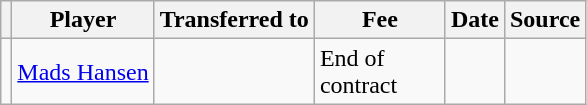<table class="wikitable plainrowheaders sortable">
<tr>
<th></th>
<th scope="col">Player</th>
<th>Transferred to</th>
<th style="width: 80px;">Fee</th>
<th scope="col">Date</th>
<th scope="col">Source</th>
</tr>
<tr>
<td align="center"></td>
<td> <a href='#'>Mads Hansen</a></td>
<td></td>
<td>End of contract</td>
<td></td>
<td></td>
</tr>
</table>
